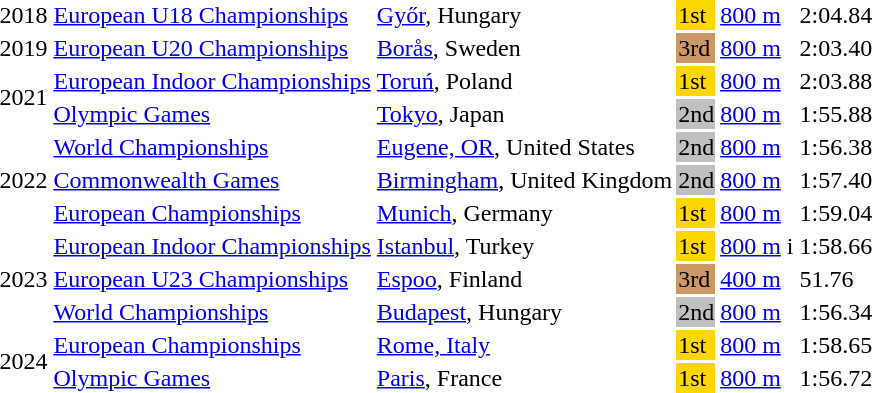<table>
<tr>
<td>2018</td>
<td><a href='#'>European U18 Championships</a></td>
<td><a href='#'>Győr</a>, Hungary</td>
<td bgcolor=gold>1st</td>
<td><a href='#'>800 m</a></td>
<td>2:04.84</td>
<td><strong></strong></td>
</tr>
<tr>
<td>2019</td>
<td><a href='#'>European U20 Championships</a></td>
<td><a href='#'>Borås</a>, Sweden</td>
<td bgcolor=cc9966>3rd</td>
<td><a href='#'>800 m</a></td>
<td>2:03.40</td>
<td></td>
</tr>
<tr>
<td rowspan=2>2021</td>
<td><a href='#'>European Indoor Championships</a></td>
<td><a href='#'>Toruń</a>, Poland</td>
<td bgcolor=gold>1st</td>
<td><a href='#'>800 m</a> </td>
<td>2:03.88</td>
<td></td>
</tr>
<tr>
<td><a href='#'>Olympic Games</a></td>
<td><a href='#'>Tokyo</a>, Japan</td>
<td bgcolor=silver>2nd</td>
<td><a href='#'>800 m</a></td>
<td>1:55.88</td>
<td><strong></strong>  <strong></strong></td>
</tr>
<tr>
<td rowspan=3>2022</td>
<td><a href='#'>World Championships</a></td>
<td><a href='#'>Eugene, OR</a>, United States</td>
<td bgcolor=silver>2nd</td>
<td><a href='#'>800 m</a></td>
<td>1:56.38</td>
<td></td>
</tr>
<tr>
<td><a href='#'>Commonwealth Games</a></td>
<td><a href='#'>Birmingham</a>, United Kingdom</td>
<td bgcolor=silver>2nd</td>
<td><a href='#'>800 m</a></td>
<td>1:57.40</td>
<td></td>
</tr>
<tr>
<td><a href='#'>European Championships</a></td>
<td><a href='#'>Munich</a>, Germany</td>
<td bgcolor=gold>1st</td>
<td><a href='#'>800 m</a></td>
<td>1:59.04</td>
<td></td>
</tr>
<tr>
<td rowspan=3>2023</td>
<td><a href='#'>European Indoor Championships</a></td>
<td><a href='#'>Istanbul</a>, Turkey</td>
<td bgcolor=gold>1st</td>
<td><a href='#'>800 m</a> i</td>
<td>1:58.66</td>
<td></td>
</tr>
<tr>
<td><a href='#'>European U23 Championships</a></td>
<td><a href='#'>Espoo</a>, Finland</td>
<td bgcolor=cc9966>3rd</td>
<td><a href='#'>400 m</a></td>
<td>51.76</td>
<td></td>
</tr>
<tr>
<td><a href='#'>World Championships</a></td>
<td><a href='#'>Budapest</a>, Hungary</td>
<td bgcolor=silver>2nd</td>
<td><a href='#'>800 m</a></td>
<td>1:56.34</td>
<td></td>
</tr>
<tr>
<td rowspan=2>2024</td>
<td><a href='#'>European Championships</a></td>
<td><a href='#'>Rome, Italy</a></td>
<td bgcolor=gold>1st</td>
<td><a href='#'>800 m</a></td>
<td>1:58.65</td>
<td></td>
</tr>
<tr>
<td><a href='#'>Olympic Games</a></td>
<td><a href='#'>Paris</a>, France</td>
<td bgcolor=gold>1st</td>
<td><a href='#'>800 m</a></td>
<td>1:56.72</td>
<td></td>
</tr>
</table>
